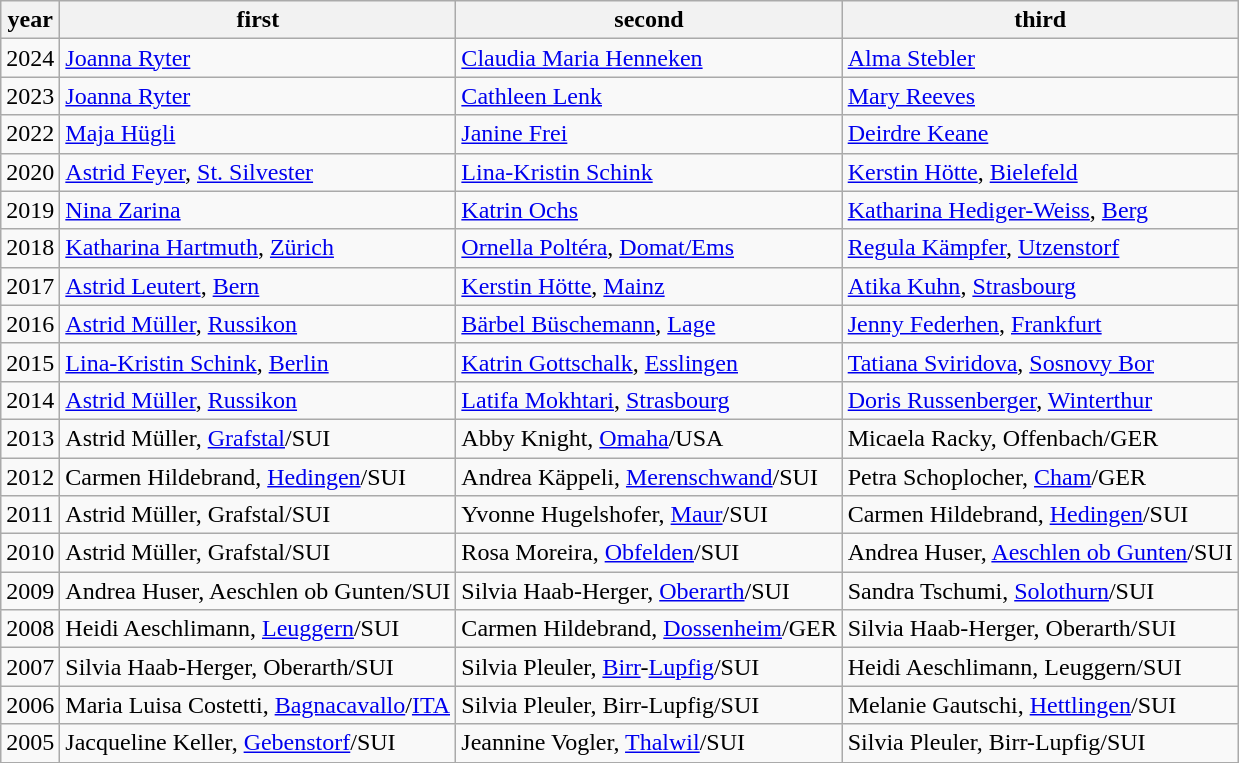<table class=wikitable>
<tr>
<th>year</th>
<th>first</th>
<th>second</th>
<th>third</th>
</tr>
<tr>
<td>2024</td>
<td> <a href='#'>Joanna Ryter</a></td>
<td> <a href='#'>Claudia Maria Henneken</a></td>
<td> <a href='#'>Alma Stebler</a></td>
</tr>
<tr>
<td>2023</td>
<td> <a href='#'>Joanna Ryter</a></td>
<td> <a href='#'>Cathleen Lenk</a></td>
<td> <a href='#'>Mary Reeves</a></td>
</tr>
<tr>
<td>2022</td>
<td> <a href='#'>Maja Hügli</a></td>
<td> <a href='#'>Janine Frei</a></td>
<td> <a href='#'>Deirdre Keane</a></td>
</tr>
<tr>
<td>2020</td>
<td> <a href='#'>Astrid Feyer</a>, <a href='#'>St. Silvester</a></td>
<td> <a href='#'>Lina-Kristin Schink</a></td>
<td> <a href='#'>Kerstin Hötte</a>, <a href='#'>Bielefeld</a></td>
</tr>
<tr>
<td>2019</td>
<td> <a href='#'>Nina Zarina</a></td>
<td> <a href='#'>Katrin Ochs</a></td>
<td> <a href='#'>Katharina Hediger-Weiss</a>, <a href='#'>Berg</a></td>
</tr>
<tr>
<td>2018</td>
<td> <a href='#'>Katharina Hartmuth</a>, <a href='#'>Zürich</a></td>
<td> <a href='#'>Ornella Poltéra</a>, <a href='#'>Domat/Ems</a></td>
<td> <a href='#'>Regula Kämpfer</a>, <a href='#'>Utzenstorf</a></td>
</tr>
<tr>
<td>2017</td>
<td> <a href='#'>Astrid Leutert</a>, <a href='#'>Bern</a></td>
<td> <a href='#'>Kerstin Hötte</a>, <a href='#'>Mainz</a></td>
<td> <a href='#'>Atika Kuhn</a>, <a href='#'>Strasbourg</a></td>
</tr>
<tr>
<td>2016</td>
<td> <a href='#'>Astrid Müller</a>, <a href='#'>Russikon</a></td>
<td> <a href='#'>Bärbel Büschemann</a>, <a href='#'>Lage</a></td>
<td> <a href='#'>Jenny Federhen</a>, <a href='#'>Frankfurt</a></td>
</tr>
<tr>
<td>2015</td>
<td> <a href='#'>Lina-Kristin Schink</a>, <a href='#'>Berlin</a></td>
<td> <a href='#'>Katrin Gottschalk</a>, <a href='#'>Esslingen</a></td>
<td> <a href='#'>Tatiana Sviridova</a>, <a href='#'>Sosnovy Bor</a></td>
</tr>
<tr>
<td>2014</td>
<td> <a href='#'>Astrid Müller</a>, <a href='#'>Russikon</a></td>
<td> <a href='#'>Latifa Mokhtari</a>, <a href='#'>Strasbourg</a></td>
<td> <a href='#'>Doris Russenberger</a>, <a href='#'>Winterthur</a></td>
</tr>
<tr>
<td>2013</td>
<td>Astrid Müller, <a href='#'>Grafstal</a>/SUI</td>
<td>Abby Knight, <a href='#'>Omaha</a>/USA</td>
<td>Micaela Racky, Offenbach/GER</td>
</tr>
<tr>
<td>2012</td>
<td>Carmen Hildebrand, <a href='#'>Hedingen</a>/SUI</td>
<td>Andrea Käppeli, <a href='#'>Merenschwand</a>/SUI</td>
<td>Petra Schoplocher, <a href='#'>Cham</a>/GER</td>
</tr>
<tr>
<td>2011</td>
<td>Astrid Müller, Grafstal/SUI</td>
<td>Yvonne Hugelshofer, <a href='#'>Maur</a>/SUI</td>
<td>Carmen Hildebrand, <a href='#'>Hedingen</a>/SUI</td>
</tr>
<tr>
<td>2010</td>
<td>Astrid Müller, Grafstal/SUI</td>
<td>Rosa Moreira, <a href='#'>Obfelden</a>/SUI</td>
<td>Andrea Huser, <a href='#'>Aeschlen ob Gunten</a>/SUI</td>
</tr>
<tr>
<td>2009</td>
<td>Andrea Huser, Aeschlen ob Gunten/SUI</td>
<td>Silvia Haab-Herger, <a href='#'>Oberarth</a>/SUI</td>
<td>Sandra Tschumi, <a href='#'>Solothurn</a>/SUI</td>
</tr>
<tr>
<td>2008</td>
<td>Heidi Aeschlimann, <a href='#'>Leuggern</a>/SUI</td>
<td>Carmen Hildebrand, <a href='#'>Dossenheim</a>/GER</td>
<td>Silvia Haab-Herger, Oberarth/SUI</td>
</tr>
<tr>
<td>2007</td>
<td>Silvia Haab-Herger, Oberarth/SUI</td>
<td>Silvia Pleuler, <a href='#'>Birr</a>-<a href='#'>Lupfig</a>/SUI</td>
<td>Heidi Aeschlimann, Leuggern/SUI</td>
</tr>
<tr>
<td>2006</td>
<td>Maria Luisa Costetti, <a href='#'>Bagnacavallo</a>/<a href='#'>ITA</a></td>
<td>Silvia Pleuler, Birr-Lupfig/SUI</td>
<td>Melanie Gautschi, <a href='#'>Hettlingen</a>/SUI</td>
</tr>
<tr>
<td>2005</td>
<td>Jacqueline Keller, <a href='#'>Gebenstorf</a>/SUI</td>
<td>Jeannine Vogler, <a href='#'>Thalwil</a>/SUI</td>
<td>Silvia Pleuler, Birr-Lupfig/SUI</td>
</tr>
</table>
